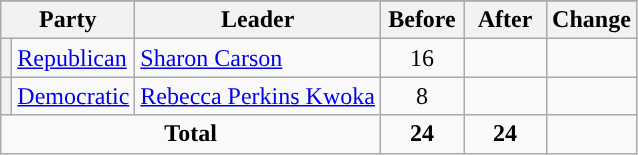<table class="wikitable" style="text-align:center;">
<tr>
</tr>
<tr>
<th colspan="2">Party</th>
<th>Leader</th>
<th style="width:3em">Before</th>
<th style="width:3em">After</th>
<th style="width:3em">Change</th>
</tr>
<tr>
<th style="background-color:"></th>
<td style="text-align:left;"><a href='#'>Republican</a></td>
<td style="text-align:left;"><a href='#'>Sharon Carson</a></td>
<td>16</td>
<td></td>
<td></td>
</tr>
<tr>
<th style="background-color:"></th>
<td style="text-align:left;"><a href='#'>Democratic</a></td>
<td style="text-align:left;"><a href='#'>Rebecca Perkins Kwoka</a></td>
<td>8</td>
<td></td>
<td></td>
</tr>
<tr>
<td colspan="3"><strong>Total</strong></td>
<td><strong>24</strong></td>
<td><strong>24</strong></td>
<td></td>
</tr>
</table>
